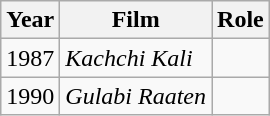<table class="wikitable">
<tr>
<th>Year</th>
<th>Film</th>
<th>Role</th>
</tr>
<tr>
<td>1987</td>
<td><em>Kachchi Kali</em></td>
<td></td>
</tr>
<tr>
<td>1990</td>
<td><em>Gulabi Raaten</em></td>
<td></td>
</tr>
</table>
